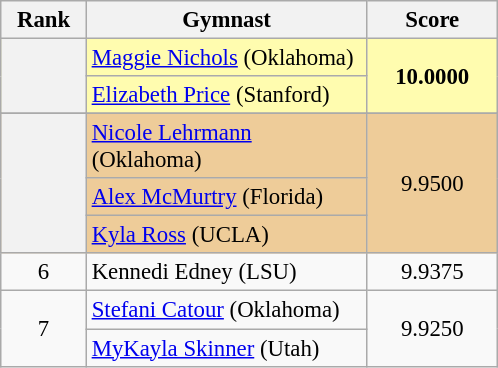<table class="wikitable sortable" style="text-align:center; font-size:95%">
<tr>
<th scope="col" style="width:50px;">Rank</th>
<th scope="col" style="width:180px;">Gymnast</th>
<th scope="col" style="width:80px;">Score</th>
</tr>
<tr style="background:#fffcaf;">
<th rowspan="2" scope="row" style="text-align:center"></th>
<td style="text-align:left;"><a href='#'>Maggie Nichols</a> (Oklahoma)</td>
<td rowspan="2"><strong>10.0000</strong></td>
</tr>
<tr style="background:#fffcaf;">
<td style="text-align:left;"><a href='#'>Elizabeth Price</a> (Stanford)</td>
</tr>
<tr>
</tr>
<tr style="background:#ec9;">
<th rowspan="3" scope="row" style="text-align:center"></th>
<td style="text-align:left;"><a href='#'>Nicole Lehrmann</a> (Oklahoma)</td>
<td rowspan="3">9.9500</td>
</tr>
<tr style="background:#ec9;">
<td style="text-align:left;"><a href='#'>Alex McMurtry</a> (Florida)</td>
</tr>
<tr style="background:#ec9;">
<td style="text-align:left;"><a href='#'>Kyla Ross</a> (UCLA)</td>
</tr>
<tr>
<td>6</td>
<td style="text-align:left;">Kennedi Edney (LSU)</td>
<td>9.9375</td>
</tr>
<tr>
<td rowspan="3">7</td>
<td style="text-align:left;"><a href='#'>Stefani Catour</a> (Oklahoma)</td>
<td rowspan="3">9.9250</td>
</tr>
<tr>
<td style="text-align:left;"><a href='#'>MyKayla Skinner</a> (Utah)</td>
</tr>
</table>
